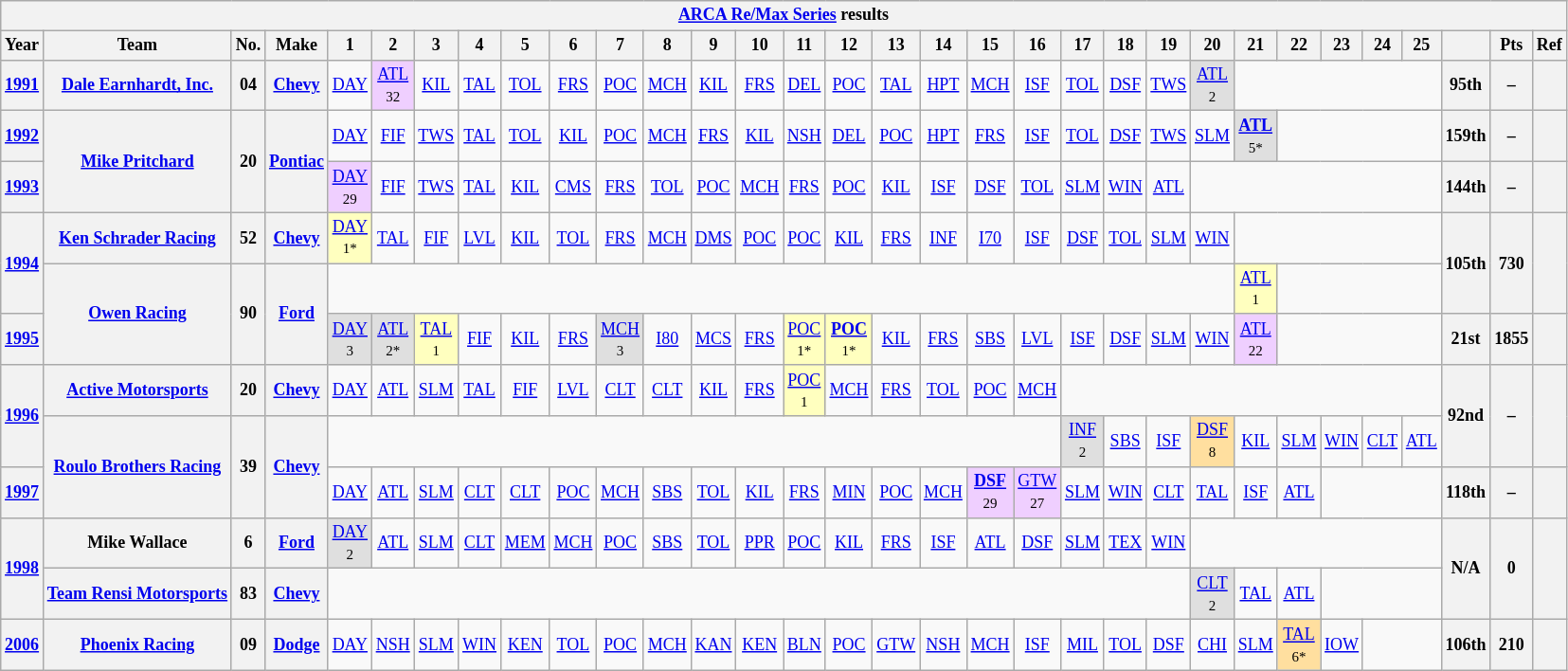<table class="wikitable" style="text-align:center; font-size:75%">
<tr>
<th colspan=45><a href='#'>ARCA Re/Max Series</a> results</th>
</tr>
<tr>
<th>Year</th>
<th>Team</th>
<th>No.</th>
<th>Make</th>
<th>1</th>
<th>2</th>
<th>3</th>
<th>4</th>
<th>5</th>
<th>6</th>
<th>7</th>
<th>8</th>
<th>9</th>
<th>10</th>
<th>11</th>
<th>12</th>
<th>13</th>
<th>14</th>
<th>15</th>
<th>16</th>
<th>17</th>
<th>18</th>
<th>19</th>
<th>20</th>
<th>21</th>
<th>22</th>
<th>23</th>
<th>24</th>
<th>25</th>
<th></th>
<th>Pts</th>
<th>Ref</th>
</tr>
<tr>
<th><a href='#'>1991</a></th>
<th><a href='#'>Dale Earnhardt, Inc.</a></th>
<th>04</th>
<th><a href='#'>Chevy</a></th>
<td><a href='#'>DAY</a></td>
<td style="background:#EFCFFF;"><a href='#'>ATL</a><br><small>32</small></td>
<td><a href='#'>KIL</a></td>
<td><a href='#'>TAL</a></td>
<td><a href='#'>TOL</a></td>
<td><a href='#'>FRS</a></td>
<td><a href='#'>POC</a></td>
<td><a href='#'>MCH</a></td>
<td><a href='#'>KIL</a></td>
<td><a href='#'>FRS</a></td>
<td><a href='#'>DEL</a></td>
<td><a href='#'>POC</a></td>
<td><a href='#'>TAL</a></td>
<td><a href='#'>HPT</a></td>
<td><a href='#'>MCH</a></td>
<td><a href='#'>ISF</a></td>
<td><a href='#'>TOL</a></td>
<td><a href='#'>DSF</a></td>
<td><a href='#'>TWS</a></td>
<td style="background:#DFDFDF;"><a href='#'>ATL</a><br><small>2</small></td>
<td colspan=5></td>
<th>95th</th>
<th>–</th>
<th></th>
</tr>
<tr>
<th><a href='#'>1992</a></th>
<th rowspan=2><a href='#'>Mike Pritchard</a></th>
<th rowspan=2>20</th>
<th rowspan=2><a href='#'>Pontiac</a></th>
<td><a href='#'>DAY</a></td>
<td><a href='#'>FIF</a></td>
<td><a href='#'>TWS</a></td>
<td><a href='#'>TAL</a></td>
<td><a href='#'>TOL</a></td>
<td><a href='#'>KIL</a></td>
<td><a href='#'>POC</a></td>
<td><a href='#'>MCH</a></td>
<td><a href='#'>FRS</a></td>
<td><a href='#'>KIL</a></td>
<td><a href='#'>NSH</a></td>
<td><a href='#'>DEL</a></td>
<td><a href='#'>POC</a></td>
<td><a href='#'>HPT</a></td>
<td><a href='#'>FRS</a></td>
<td><a href='#'>ISF</a></td>
<td><a href='#'>TOL</a></td>
<td><a href='#'>DSF</a></td>
<td><a href='#'>TWS</a></td>
<td><a href='#'>SLM</a></td>
<td style="background:#DFDFDF;"><strong><a href='#'>ATL</a></strong><br><small>5*</small></td>
<td colspan=4></td>
<th>159th</th>
<th>–</th>
<th></th>
</tr>
<tr>
<th><a href='#'>1993</a></th>
<td style="background:#EFCFFF;"><a href='#'>DAY</a><br><small>29</small></td>
<td><a href='#'>FIF</a></td>
<td><a href='#'>TWS</a></td>
<td><a href='#'>TAL</a></td>
<td><a href='#'>KIL</a></td>
<td><a href='#'>CMS</a></td>
<td><a href='#'>FRS</a></td>
<td><a href='#'>TOL</a></td>
<td><a href='#'>POC</a></td>
<td><a href='#'>MCH</a></td>
<td><a href='#'>FRS</a></td>
<td><a href='#'>POC</a></td>
<td><a href='#'>KIL</a></td>
<td><a href='#'>ISF</a></td>
<td><a href='#'>DSF</a></td>
<td><a href='#'>TOL</a></td>
<td><a href='#'>SLM</a></td>
<td><a href='#'>WIN</a></td>
<td><a href='#'>ATL</a></td>
<td colspan=6></td>
<th>144th</th>
<th>–</th>
<th></th>
</tr>
<tr>
<th rowspan=2><a href='#'>1994</a></th>
<th><a href='#'>Ken Schrader Racing</a></th>
<th>52</th>
<th><a href='#'>Chevy</a></th>
<td style="background:#FFFFBF;"><a href='#'>DAY</a><br><small>1*</small></td>
<td><a href='#'>TAL</a></td>
<td><a href='#'>FIF</a></td>
<td><a href='#'>LVL</a></td>
<td><a href='#'>KIL</a></td>
<td><a href='#'>TOL</a></td>
<td><a href='#'>FRS</a></td>
<td><a href='#'>MCH</a></td>
<td><a href='#'>DMS</a></td>
<td><a href='#'>POC</a></td>
<td><a href='#'>POC</a></td>
<td><a href='#'>KIL</a></td>
<td><a href='#'>FRS</a></td>
<td><a href='#'>INF</a></td>
<td><a href='#'>I70</a></td>
<td><a href='#'>ISF</a></td>
<td><a href='#'>DSF</a></td>
<td><a href='#'>TOL</a></td>
<td><a href='#'>SLM</a></td>
<td><a href='#'>WIN</a></td>
<td colspan=5></td>
<th rowspan=2>105th</th>
<th rowspan=2>730</th>
<th rowspan=2></th>
</tr>
<tr>
<th rowspan=2><a href='#'>Owen Racing</a></th>
<th rowspan=2>90</th>
<th rowspan=2><a href='#'>Ford</a></th>
<td colspan=20></td>
<td style="background:#FFFFBF;"><a href='#'>ATL</a><br><small>1</small></td>
<td colspan=4></td>
</tr>
<tr>
<th><a href='#'>1995</a></th>
<td style="background:#DFDFDF;"><a href='#'>DAY</a><br><small>3</small></td>
<td style="background:#DFDFDF;"><a href='#'>ATL</a><br><small>2*</small></td>
<td style="background:#FFFFBF;"><a href='#'>TAL</a><br><small>1</small></td>
<td><a href='#'>FIF</a></td>
<td><a href='#'>KIL</a></td>
<td><a href='#'>FRS</a></td>
<td style="background:#DFDFDF;"><a href='#'>MCH</a><br><small>3</small></td>
<td><a href='#'>I80</a></td>
<td><a href='#'>MCS</a></td>
<td><a href='#'>FRS</a></td>
<td style="background:#FFFFBF;"><a href='#'>POC</a><br><small>1*</small></td>
<td style="background:#FFFFBF;"><strong><a href='#'>POC</a></strong><br><small>1*</small></td>
<td><a href='#'>KIL</a></td>
<td><a href='#'>FRS</a></td>
<td><a href='#'>SBS</a></td>
<td><a href='#'>LVL</a></td>
<td><a href='#'>ISF</a></td>
<td><a href='#'>DSF</a></td>
<td><a href='#'>SLM</a></td>
<td><a href='#'>WIN</a></td>
<td style="background:#EFCFFF;"><a href='#'>ATL</a><br><small>22</small></td>
<td colspan=4></td>
<th>21st</th>
<th>1855</th>
<th></th>
</tr>
<tr>
<th rowspan=2><a href='#'>1996</a></th>
<th><a href='#'>Active Motorsports</a></th>
<th>20</th>
<th><a href='#'>Chevy</a></th>
<td><a href='#'>DAY</a></td>
<td><a href='#'>ATL</a></td>
<td><a href='#'>SLM</a></td>
<td><a href='#'>TAL</a></td>
<td><a href='#'>FIF</a></td>
<td><a href='#'>LVL</a></td>
<td><a href='#'>CLT</a></td>
<td><a href='#'>CLT</a></td>
<td><a href='#'>KIL</a></td>
<td><a href='#'>FRS</a></td>
<td style="background:#FFFFBF;"><a href='#'>POC</a><br><small>1</small></td>
<td><a href='#'>MCH</a></td>
<td><a href='#'>FRS</a></td>
<td><a href='#'>TOL</a></td>
<td><a href='#'>POC</a></td>
<td><a href='#'>MCH</a></td>
<td colspan=9></td>
<th rowspan=2>92nd</th>
<th rowspan=2>–</th>
<th rowspan=2></th>
</tr>
<tr>
<th rowspan=2><a href='#'>Roulo Brothers Racing</a></th>
<th rowspan=2>39</th>
<th rowspan=2><a href='#'>Chevy</a></th>
<td colspan=16></td>
<td style="background:#DFDFDF;"><a href='#'>INF</a><br><small>2</small></td>
<td><a href='#'>SBS</a></td>
<td><a href='#'>ISF</a></td>
<td style="background:#FFDF9F;"><a href='#'>DSF</a><br><small>8</small></td>
<td><a href='#'>KIL</a></td>
<td><a href='#'>SLM</a></td>
<td><a href='#'>WIN</a></td>
<td><a href='#'>CLT</a></td>
<td><a href='#'>ATL</a></td>
</tr>
<tr>
<th><a href='#'>1997</a></th>
<td><a href='#'>DAY</a></td>
<td><a href='#'>ATL</a></td>
<td><a href='#'>SLM</a></td>
<td><a href='#'>CLT</a></td>
<td><a href='#'>CLT</a></td>
<td><a href='#'>POC</a></td>
<td><a href='#'>MCH</a></td>
<td><a href='#'>SBS</a></td>
<td><a href='#'>TOL</a></td>
<td><a href='#'>KIL</a></td>
<td><a href='#'>FRS</a></td>
<td><a href='#'>MIN</a></td>
<td><a href='#'>POC</a></td>
<td><a href='#'>MCH</a></td>
<td style="background:#EFCFFF;"><strong><a href='#'>DSF</a></strong><br><small>29</small></td>
<td style="background:#EFCFFF;"><a href='#'>GTW</a><br><small>27</small></td>
<td><a href='#'>SLM</a></td>
<td><a href='#'>WIN</a></td>
<td><a href='#'>CLT</a></td>
<td><a href='#'>TAL</a></td>
<td><a href='#'>ISF</a></td>
<td><a href='#'>ATL</a></td>
<td colspan=3></td>
<th>118th</th>
<th>–</th>
<th></th>
</tr>
<tr>
<th rowspan=2><a href='#'>1998</a></th>
<th>Mike Wallace</th>
<th>6</th>
<th><a href='#'>Ford</a></th>
<td style="background:#DFDFDF;"><a href='#'>DAY</a><br><small>2</small></td>
<td><a href='#'>ATL</a></td>
<td><a href='#'>SLM</a></td>
<td><a href='#'>CLT</a></td>
<td><a href='#'>MEM</a></td>
<td><a href='#'>MCH</a></td>
<td><a href='#'>POC</a></td>
<td><a href='#'>SBS</a></td>
<td><a href='#'>TOL</a></td>
<td><a href='#'>PPR</a></td>
<td><a href='#'>POC</a></td>
<td><a href='#'>KIL</a></td>
<td><a href='#'>FRS</a></td>
<td><a href='#'>ISF</a></td>
<td><a href='#'>ATL</a></td>
<td><a href='#'>DSF</a></td>
<td><a href='#'>SLM</a></td>
<td><a href='#'>TEX</a></td>
<td><a href='#'>WIN</a></td>
<td colspan=6></td>
<th rowspan=2>N/A</th>
<th rowspan=2>0</th>
<th rowspan=2></th>
</tr>
<tr>
<th><a href='#'>Team Rensi Motorsports</a></th>
<th>83</th>
<th><a href='#'>Chevy</a></th>
<td colspan=19></td>
<td style="background:#DFDFDF;"><a href='#'>CLT</a><br><small>2</small></td>
<td><a href='#'>TAL</a></td>
<td><a href='#'>ATL</a></td>
<td colspan=3></td>
</tr>
<tr>
<th><a href='#'>2006</a></th>
<th><a href='#'>Phoenix Racing</a></th>
<th>09</th>
<th><a href='#'>Dodge</a></th>
<td><a href='#'>DAY</a></td>
<td><a href='#'>NSH</a></td>
<td><a href='#'>SLM</a></td>
<td><a href='#'>WIN</a></td>
<td><a href='#'>KEN</a></td>
<td><a href='#'>TOL</a></td>
<td><a href='#'>POC</a></td>
<td><a href='#'>MCH</a></td>
<td><a href='#'>KAN</a></td>
<td><a href='#'>KEN</a></td>
<td><a href='#'>BLN</a></td>
<td><a href='#'>POC</a></td>
<td><a href='#'>GTW</a></td>
<td><a href='#'>NSH</a></td>
<td><a href='#'>MCH</a></td>
<td><a href='#'>ISF</a></td>
<td><a href='#'>MIL</a></td>
<td><a href='#'>TOL</a></td>
<td><a href='#'>DSF</a></td>
<td><a href='#'>CHI</a></td>
<td><a href='#'>SLM</a></td>
<td style="background:#FFDF9F;"><a href='#'>TAL</a><br><small>6*</small></td>
<td><a href='#'>IOW</a></td>
<td colspan=2></td>
<th>106th</th>
<th>210</th>
<th></th>
</tr>
</table>
